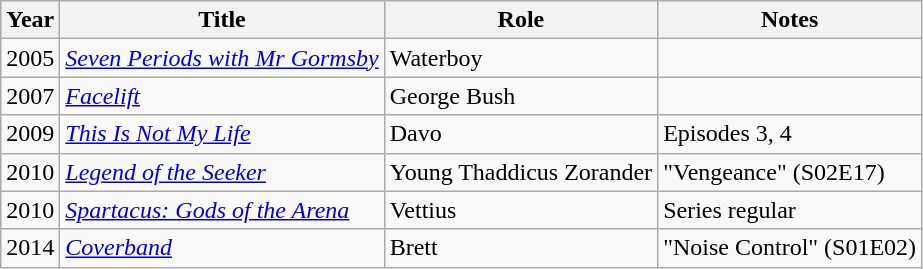<table class="wikitable sortable">
<tr>
<th>Year</th>
<th>Title</th>
<th>Role</th>
<th class="unsortable">Notes</th>
</tr>
<tr>
<td>2005</td>
<td><em><a href='#'>Seven Periods with Mr Gormsby</a></em></td>
<td>Waterboy</td>
<td></td>
</tr>
<tr>
<td>2007</td>
<td><em><a href='#'>Facelift</a></em></td>
<td>George Bush</td>
<td></td>
</tr>
<tr>
<td>2009</td>
<td><em><a href='#'>This Is Not My Life</a></em></td>
<td>Davo</td>
<td>Episodes 3, 4</td>
</tr>
<tr>
<td>2010</td>
<td><em><a href='#'>Legend of the Seeker</a></em></td>
<td>Young Thaddicus Zorander</td>
<td>"Vengeance" (S02E17)</td>
</tr>
<tr>
<td>2010</td>
<td><em><a href='#'>Spartacus: Gods of the Arena</a> </em></td>
<td>Vettius</td>
<td>Series regular</td>
</tr>
<tr>
<td>2014</td>
<td><em><a href='#'>Coverband</a></em></td>
<td>Brett</td>
<td>"Noise Control" (S01E02)</td>
</tr>
</table>
